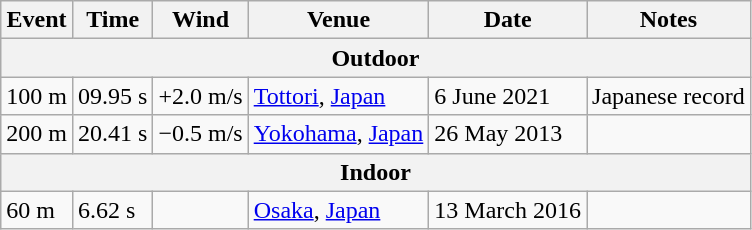<table class="wikitable">
<tr>
<th>Event</th>
<th>Time</th>
<th>Wind</th>
<th>Venue</th>
<th>Date</th>
<th>Notes</th>
</tr>
<tr>
<th colspan="6">Outdoor</th>
</tr>
<tr>
<td>100 m</td>
<td>09.95 s</td>
<td>+2.0 m/s</td>
<td><a href='#'>Tottori</a>, <a href='#'>Japan</a></td>
<td>6 June 2021</td>
<td>Japanese record</td>
</tr>
<tr>
<td>200 m</td>
<td>20.41 s</td>
<td>−0.5 m/s</td>
<td><a href='#'>Yokohama</a>, <a href='#'>Japan</a></td>
<td>26 May 2013</td>
<td></td>
</tr>
<tr>
<th colspan="6">Indoor</th>
</tr>
<tr>
<td>60 m</td>
<td>6.62 s</td>
<td></td>
<td><a href='#'>Osaka</a>, <a href='#'>Japan</a></td>
<td>13 March 2016</td>
<td></td>
</tr>
</table>
